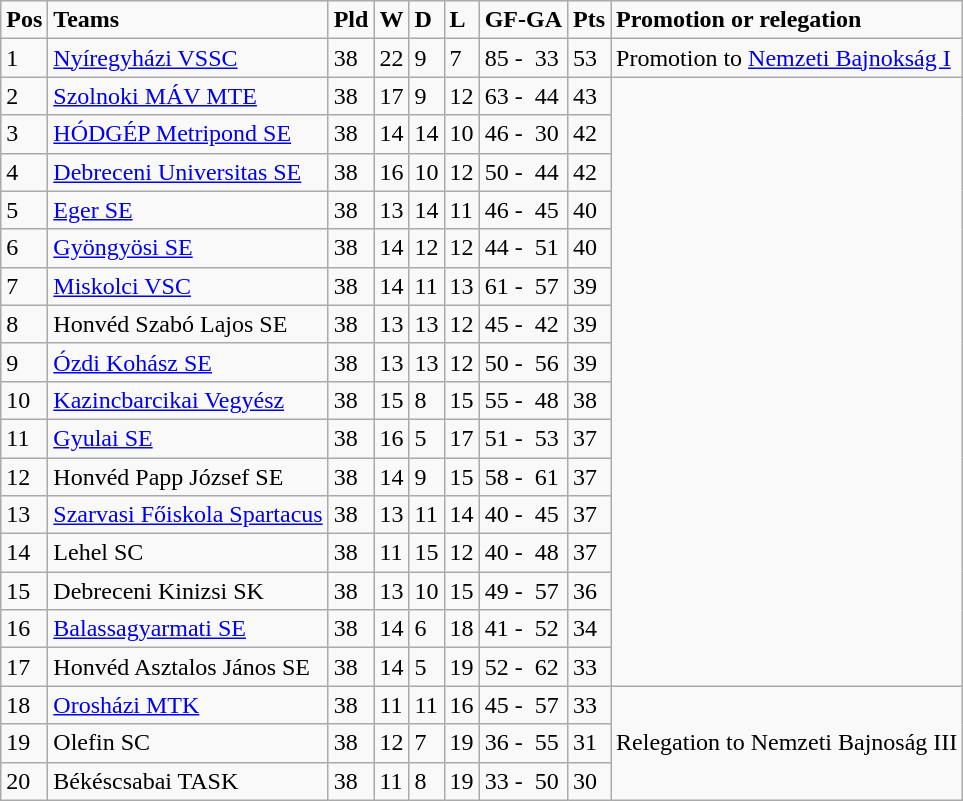<table class="wikitable">
<tr>
<td><strong>Pos</strong></td>
<td><strong>Teams</strong></td>
<td><strong>Pld</strong></td>
<td><strong>W</strong></td>
<td><strong>D</strong></td>
<td><strong>L</strong></td>
<td><strong>GF-GA</strong></td>
<td><strong>Pts</strong></td>
<td><strong>Promotion or relegation</strong></td>
</tr>
<tr>
<td>1</td>
<td><a href='#'>Nyíregyházi VSSC</a></td>
<td>38</td>
<td>22</td>
<td>9</td>
<td>7</td>
<td>85 -  33</td>
<td>53</td>
<td>Promotion to <a href='#'>Nemzeti Bajnokság I</a></td>
</tr>
<tr>
<td>2</td>
<td><a href='#'>Szolnoki MÁV MTE</a></td>
<td>38</td>
<td>17</td>
<td>9</td>
<td>12</td>
<td>63 -  44</td>
<td>43</td>
<td rowspan="16"></td>
</tr>
<tr>
<td>3</td>
<td><a href='#'>HÓDGÉP Metripond SE</a></td>
<td>38</td>
<td>14</td>
<td>14</td>
<td>10</td>
<td>46 -  30</td>
<td>42</td>
</tr>
<tr>
<td>4</td>
<td><a href='#'>Debreceni Universitas SE</a></td>
<td>38</td>
<td>16</td>
<td>10</td>
<td>12</td>
<td>50 -  44</td>
<td>42</td>
</tr>
<tr>
<td>5</td>
<td><a href='#'>Eger SE</a></td>
<td>38</td>
<td>13</td>
<td>14</td>
<td>11</td>
<td>46 -  45</td>
<td>40</td>
</tr>
<tr>
<td>6</td>
<td><a href='#'>Gyöngyösi SE</a></td>
<td>38</td>
<td>14</td>
<td>12</td>
<td>12</td>
<td>44 -  51</td>
<td>40</td>
</tr>
<tr>
<td>7</td>
<td><a href='#'>Miskolci VSC</a></td>
<td>38</td>
<td>14</td>
<td>11</td>
<td>13</td>
<td>61 -  57</td>
<td>39</td>
</tr>
<tr>
<td>8</td>
<td>Honvéd Szabó Lajos SE</td>
<td>38</td>
<td>13</td>
<td>13</td>
<td>12</td>
<td>45 -  42</td>
<td>39</td>
</tr>
<tr>
<td>9</td>
<td><a href='#'>Ózdi Kohász SE</a></td>
<td>38</td>
<td>13</td>
<td>13</td>
<td>12</td>
<td>50 -  56</td>
<td>39</td>
</tr>
<tr>
<td>10</td>
<td><a href='#'>Kazincbarcikai Vegyész</a></td>
<td>38</td>
<td>15</td>
<td>8</td>
<td>15</td>
<td>55 -  48</td>
<td>38</td>
</tr>
<tr>
<td>11</td>
<td><a href='#'>Gyulai SE</a></td>
<td>38</td>
<td>16</td>
<td>5</td>
<td>17</td>
<td>51 -  53</td>
<td>37</td>
</tr>
<tr>
<td>12</td>
<td>Honvéd Papp József SE</td>
<td>38</td>
<td>14</td>
<td>9</td>
<td>15</td>
<td>58 -  61</td>
<td>37</td>
</tr>
<tr>
<td>13</td>
<td><a href='#'>Szarvasi Főiskola Spartacus</a></td>
<td>38</td>
<td>13</td>
<td>11</td>
<td>14</td>
<td>40 -  45</td>
<td>37</td>
</tr>
<tr>
<td>14</td>
<td>Lehel SC</td>
<td>38</td>
<td>11</td>
<td>15</td>
<td>12</td>
<td>40 -  48</td>
<td>37</td>
</tr>
<tr>
<td>15</td>
<td>Debreceni Kinizsi SK</td>
<td>38</td>
<td>13</td>
<td>10</td>
<td>15</td>
<td>49 -  57</td>
<td>36</td>
</tr>
<tr>
<td>16</td>
<td><a href='#'>Balassagyarmati SE</a></td>
<td>38</td>
<td>14</td>
<td>6</td>
<td>18</td>
<td>41 -  52</td>
<td>34</td>
</tr>
<tr>
<td>17</td>
<td>Honvéd Asztalos János SE</td>
<td>38</td>
<td>14</td>
<td>5</td>
<td>19</td>
<td>52 -  62</td>
<td>33</td>
</tr>
<tr>
<td>18</td>
<td><a href='#'>Orosházi MTK</a></td>
<td>38</td>
<td>11</td>
<td>11</td>
<td>16</td>
<td>45 -  57</td>
<td>33</td>
<td rowspan="3">Relegation to Nemzeti Bajnoság III</td>
</tr>
<tr>
<td>19</td>
<td>Olefin SC</td>
<td>38</td>
<td>12</td>
<td>7</td>
<td>19</td>
<td>36 -  55</td>
<td>31</td>
</tr>
<tr>
<td>20</td>
<td>Békéscsabai TASK</td>
<td>38</td>
<td>11</td>
<td>8</td>
<td>19</td>
<td>33 -  50</td>
<td>30</td>
</tr>
</table>
